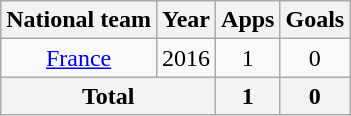<table class="wikitable" style="text-align:center">
<tr>
<th>National team</th>
<th>Year</th>
<th>Apps</th>
<th>Goals</th>
</tr>
<tr>
<td><a href='#'>France</a></td>
<td>2016</td>
<td>1</td>
<td>0</td>
</tr>
<tr>
<th colspan="2">Total</th>
<th>1</th>
<th>0</th>
</tr>
</table>
